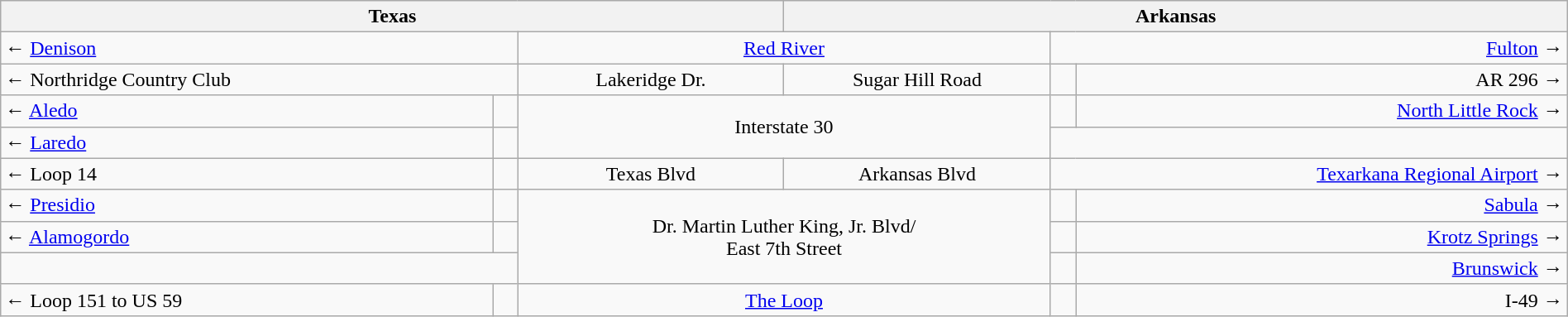<table class="wikitable" width="100%">
<tr>
<th width="50%" colspan="3">Texas</th>
<th width="50%" colspan="3">Arkansas</th>
</tr>
<tr>
<td align="left" width="33%" colspan="2">← <a href='#'>Denison</a></td>
<td align="center" colspan="2"><a href='#'>Red River</a></td>
<td width="33%" align="right" colspan="2"><a href='#'>Fulton</a> →</td>
</tr>
<tr>
<td align="left"  colspan="2">← Northridge Country Club</td>
<td align="center">Lakeridge Dr.</td>
<td align="center">Sugar Hill Road</td>
<td align="center"></td>
<td align="right" colspan="2">AR 296 →</td>
</tr>
<tr>
<td align="left">← <a href='#'>Aledo</a></td>
<td align="center"></td>
<td align="center" colspan="2" rowspan="2">Interstate 30</td>
<td align="center"></td>
<td align="right"><a href='#'>North Little Rock</a> →</td>
</tr>
<tr>
<td align="left">← <a href='#'>Laredo</a></td>
<td align="center"></td>
<td colspan="2"></td>
</tr>
<tr>
<td align="left">← Loop 14</td>
<td align="center"></td>
<td align="center">Texas Blvd</td>
<td align="center">Arkansas Blvd</td>
<td align="right" colspan="2"><a href='#'>Texarkana Regional Airport</a> →</td>
</tr>
<tr>
<td align="left">← <a href='#'>Presidio</a></td>
<td align="center"></td>
<td align="center" rowspan="3" colspan="2">Dr. Martin Luther King, Jr. Blvd/<br>East 7th Street</td>
<td align="center"></td>
<td align="right"><a href='#'>Sabula</a> →</td>
</tr>
<tr>
<td>← <a href='#'>Alamogordo</a></td>
<td align="center"></td>
<td align="center"></td>
<td align="right"><a href='#'>Krotz Springs</a> →</td>
</tr>
<tr>
<td colspan="2"></td>
<td align="center"></td>
<td align="right"><a href='#'>Brunswick</a> →</td>
</tr>
<tr>
<td align="left">← Loop 151 to US 59</td>
<td align="center"></td>
<td align="center" colspan="2"><a href='#'>The Loop</a></td>
<td align="center"></td>
<td align="right">I-49 →</td>
</tr>
</table>
